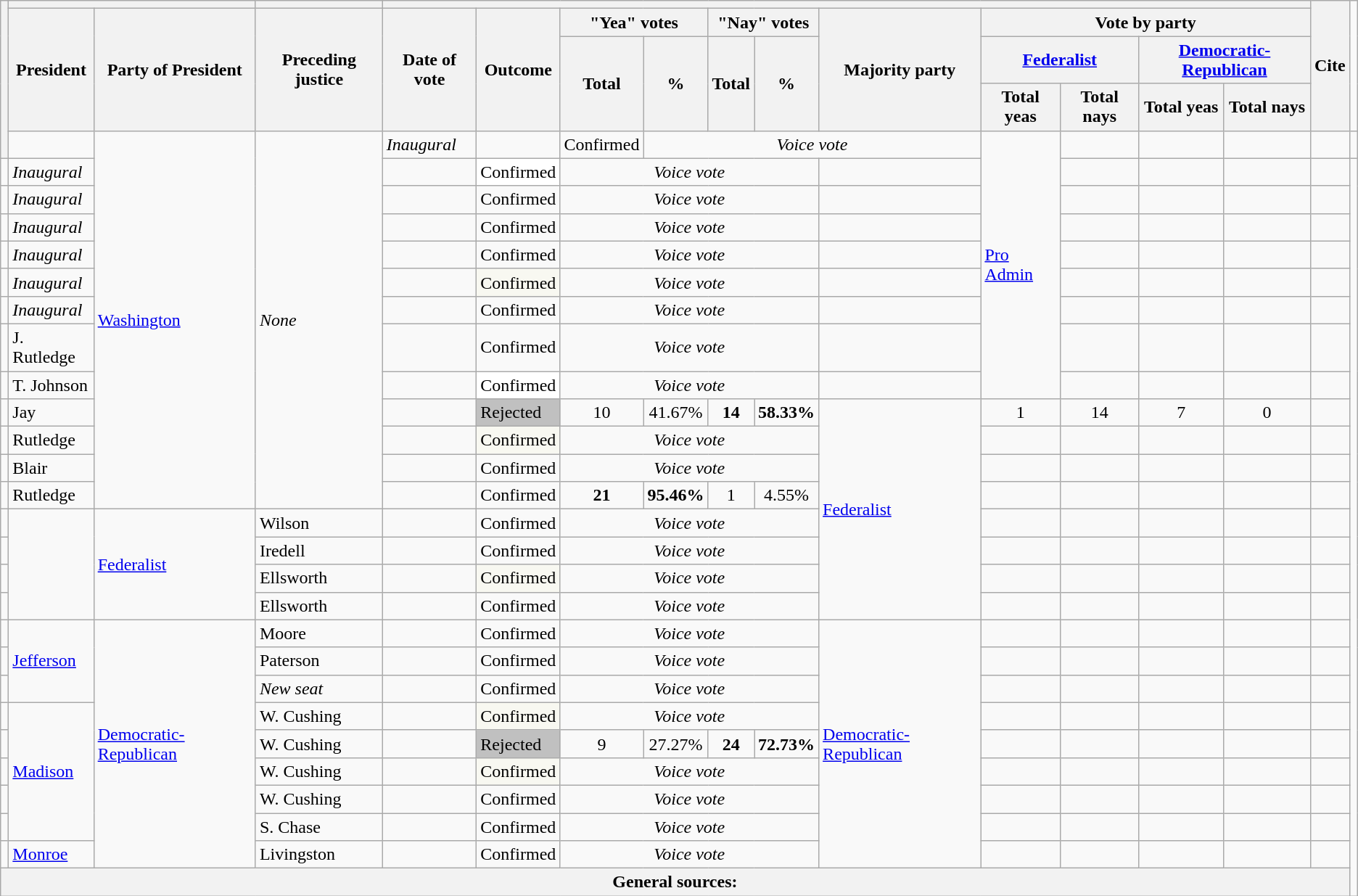<table class="wikitable sortable">
<tr>
<th rowspan=5></th>
<th colspan=2></th>
<th></th>
<th colspan=11></th>
<th rowspan=4>Cite</th>
</tr>
<tr>
<th rowspan=3>President</th>
<th rowspan=3>Party of President</th>
<th rowspan=3>Preceding justice</th>
<th rowspan=3>Date of vote</th>
<th rowspan=3>Outcome</th>
<th colspan=2>"Yea" votes</th>
<th colspan=2>"Nay" votes</th>
<th rowspan=3>Majority party</th>
<th colspan=4>Vote by party</th>
</tr>
<tr>
<th rowspan=2>Total</th>
<th rowspan=2>%</th>
<th rowspan=2>Total</th>
<th rowspan=2>%</th>
<th colspan=2><a href='#'>Federalist</a></th>
<th colspan=2><a href='#'>Democratic-Republican</a></th>
</tr>
<tr>
<th>Total yeas</th>
<th>Total nays</th>
<th>Total yeas</th>
<th>Total nays</th>
</tr>
<tr>
<td></td>
<td rowspan=13><a href='#'>Washington</a></td>
<td rowspan=13 ><em>None</em></td>
<td><em>Inaugural</em><br></td>
<td></td>
<td>Confirmed</td>
<td style="text-align:center" colspan=4><em>Voice vote</em></td>
<td rowspan=9 ><a href='#'>Pro Admin</a></td>
<td></td>
<td></td>
<td></td>
<td></td>
<td></td>
</tr>
<tr>
<td></td>
<td><em>Inaugural</em></td>
<td></td>
<td style="background:white">Confirmed</td>
<td style="text-align:center" colspan=4><em>Voice vote</em></td>
<td></td>
<td></td>
<td></td>
<td></td>
<td></td>
</tr>
<tr>
<td></td>
<td><em>Inaugural</em></td>
<td></td>
<td>Confirmed</td>
<td style="text-align:center" colspan=4><em>Voice vote</em></td>
<td></td>
<td></td>
<td></td>
<td></td>
<td></td>
</tr>
<tr>
<td></td>
<td><em>Inaugural</em></td>
<td></td>
<td>Confirmed</td>
<td style="text-align:center" colspan=4><em>Voice vote</em></td>
<td></td>
<td></td>
<td></td>
<td></td>
<td></td>
</tr>
<tr>
<td></td>
<td><em>Inaugural</em></td>
<td></td>
<td>Confirmed</td>
<td style="text-align:center" colspan=4><em>Voice vote</em></td>
<td></td>
<td></td>
<td></td>
<td></td>
<td></td>
</tr>
<tr>
<td></td>
<td><em>Inaugural</em></td>
<td></td>
<td data-sort-value="Declined" style="background:#f8f8f1">Confirmed</td>
<td style="text-align:center" colspan=4><em>Voice vote</em></td>
<td></td>
<td></td>
<td></td>
<td></td>
<td></td>
</tr>
<tr>
<td></td>
<td><em>Inaugural</em></td>
<td></td>
<td>Confirmed</td>
<td style="text-align:center" colspan=4><em>Voice vote</em></td>
<td></td>
<td></td>
<td></td>
<td></td>
<td></td>
</tr>
<tr>
<td></td>
<td>J. Rutledge</td>
<td></td>
<td>Confirmed</td>
<td style="text-align:center" colspan=4><em>Voice vote</em></td>
<td></td>
<td></td>
<td></td>
<td></td>
<td></td>
</tr>
<tr>
<td></td>
<td>T. Johnson</td>
<td></td>
<td style="background:#ffffff">Confirmed</td>
<td style="text-align:center" colspan=4><em>Voice vote</em></td>
<td></td>
<td></td>
<td></td>
<td></td>
<td></td>
</tr>
<tr>
<td></td>
<td>Jay<br></td>
<td></td>
<td style="background:#c0c0c0">Rejected</td>
<td style="text-align:center">10</td>
<td style="text-align:center">41.67%</td>
<td style="text-align:center"><strong>14</strong></td>
<td style="text-align:center"><strong>58.33%</strong></td>
<td rowspan=8 ><a href='#'>Federalist</a></td>
<td style="text-align:center">1</td>
<td style="text-align:center">14</td>
<td style="text-align:center">7</td>
<td style="text-align:center">0</td>
<td></td>
</tr>
<tr>
<td></td>
<td>Rutledge<br></td>
<td></td>
<td data-sort-value="Declined" style="background:#f8f8f1">Confirmed</td>
<td style="text-align:center" colspan=4><em>Voice vote</em></td>
<td></td>
<td></td>
<td></td>
<td></td>
<td></td>
</tr>
<tr>
<td></td>
<td>Blair</td>
<td></td>
<td>Confirmed</td>
<td style="text-align:center" colspan=4><em>Voice vote</em></td>
<td></td>
<td></td>
<td></td>
<td></td>
<td></td>
</tr>
<tr>
<td></td>
<td>Rutledge<br></td>
<td></td>
<td>Confirmed</td>
<td style="text-align:center"><strong>21</strong></td>
<td style="text-align:center"><strong>95.46%</strong></td>
<td style="text-align:center">1</td>
<td style="text-align:center">4.55%</td>
<td></td>
<td></td>
<td></td>
<td></td>
<td></td>
</tr>
<tr>
<td></td>
<td rowspan=4></td>
<td rowspan=4 ><a href='#'>Federalist</a></td>
<td>Wilson</td>
<td></td>
<td>Confirmed</td>
<td style="text-align:center" colspan=4><em>Voice vote</em></td>
<td></td>
<td></td>
<td></td>
<td></td>
<td></td>
</tr>
<tr>
<td></td>
<td>Iredell</td>
<td></td>
<td>Confirmed</td>
<td style="text-align:center" colspan=4><em>Voice vote</em></td>
<td></td>
<td></td>
<td></td>
<td></td>
<td></td>
</tr>
<tr>
<td></td>
<td>Ellsworth<br></td>
<td></td>
<td data-sort-value="Declined" style="background:#f8f8f1">Confirmed</td>
<td style="text-align:center" colspan=4><em>Voice vote</em></td>
<td></td>
<td></td>
<td></td>
<td></td>
<td></td>
</tr>
<tr>
<td></td>
<td>Ellsworth<br></td>
<td></td>
<td>Confirmed</td>
<td style="text-align:center" colspan=4><em>Voice vote</em></td>
<td></td>
<td></td>
<td></td>
<td></td>
<td></td>
</tr>
<tr>
<td></td>
<td rowspan=3><a href='#'>Jefferson</a></td>
<td rowspan=9 ><a href='#'>Democratic-Republican</a></td>
<td>Moore</td>
<td></td>
<td>Confirmed</td>
<td style="text-align:center" colspan=4><em>Voice vote</em></td>
<td rowspan=9 ><a href='#'>Democratic-Republican</a></td>
<td></td>
<td></td>
<td></td>
<td></td>
<td></td>
</tr>
<tr>
<td></td>
<td>Paterson</td>
<td></td>
<td>Confirmed</td>
<td style="text-align:center" colspan=4><em>Voice vote</em></td>
<td></td>
<td></td>
<td></td>
<td></td>
<td></td>
</tr>
<tr>
<td></td>
<td><em>New seat</em></td>
<td></td>
<td>Confirmed</td>
<td style="text-align:center" colspan=4><em>Voice vote</em></td>
<td></td>
<td></td>
<td></td>
<td></td>
<td></td>
</tr>
<tr>
<td></td>
<td rowspan=5><a href='#'>Madison</a></td>
<td>W. Cushing</td>
<td></td>
<td data-sort-value="Declined" style="background:#f8f8f1">Confirmed</td>
<td style="text-align:center" colspan=4><em>Voice vote</em></td>
<td></td>
<td></td>
<td></td>
<td></td>
<td></td>
</tr>
<tr>
<td></td>
<td>W. Cushing</td>
<td></td>
<td style="background:#c0c0c0">Rejected</td>
<td style="text-align:center">9</td>
<td style="text-align:center">27.27%</td>
<td style="text-align:center"><strong>24</strong></td>
<td style="text-align:center"><strong>72.73%</strong></td>
<td></td>
<td></td>
<td></td>
<td></td>
<td></td>
</tr>
<tr>
<td></td>
<td>W. Cushing</td>
<td></td>
<td data-sort-value="Declined" style="background:#f8f8f1">Confirmed</td>
<td style="text-align:center" colspan=4><em>Voice vote</em></td>
<td></td>
<td></td>
<td></td>
<td></td>
<td></td>
</tr>
<tr>
<td></td>
<td>W. Cushing</td>
<td></td>
<td>Confirmed</td>
<td style="text-align:center" colspan=4><em>Voice vote</em></td>
<td></td>
<td></td>
<td></td>
<td></td>
<td></td>
</tr>
<tr>
<td></td>
<td>S. Chase</td>
<td></td>
<td>Confirmed</td>
<td style="text-align:center" colspan=4><em>Voice vote</em></td>
<td></td>
<td></td>
<td></td>
<td></td>
<td></td>
</tr>
<tr>
<td></td>
<td><a href='#'>Monroe</a></td>
<td>Livingston</td>
<td></td>
<td>Confirmed</td>
<td style="text-align:center" colspan=4><em>Voice vote</em></td>
<td></td>
<td></td>
<td></td>
<td></td>
<td></td>
</tr>
<tr>
<th colspan=16>General sources:</th>
</tr>
</table>
